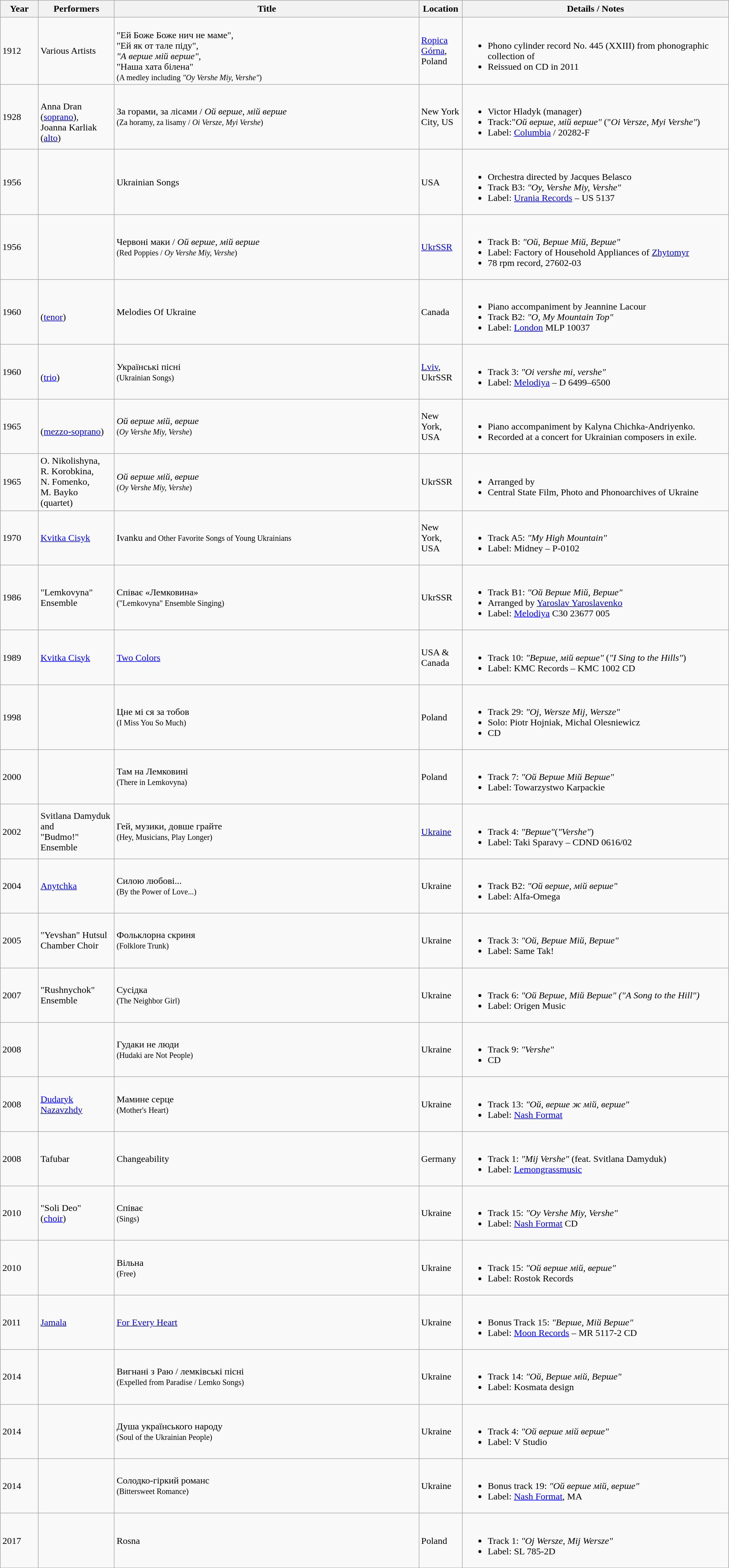<table class="wikitable">
<tr>
<th style="padding: 0.3em; width: 5%;"><div>Year</div></th>
<th style="padding: 0.3em; width: 10%;"><div>Performers</div></th>
<th style="padding: 0.3em; width: 40%;"><div>Title</div></th>
<th style="padding: 0.3em; width: 5%;"><div>Location</div></th>
<th style="padding: 0.3em; width: 35%;"><div>Details / Notes</div></th>
</tr>
<tr>
<td>1912</td>
<td>Various Artists</td>
<td><br>"Ей Боже Боже нич не маме",<br>
"Ей як от тале піду",<br>
<em>"А верше мій верше"</em>,<br>
"Наша хата білена"<br>
<small>(A medley including <em>"Oy Vershe Miy, Vershe"</em>)</small></td>
<td><a href='#'>Ropica Górna</a>, Poland</td>
<td><br><ul><li>Phono cylinder record No. 445 (XXIII) from phonographic collection of </li><li>Reissued on CD in 2011</li></ul></td>
</tr>
<tr>
<td>1928</td>
<td><br>Anna Dran<br>
(<a href='#'>soprano</a>),<br>
Joanna Karliak<br>
(<a href='#'>alto</a>)</td>
<td>За горами, за лісами / <em>Ой верше, мій верше</em><br><small>(Za horamy, za lisamy / <em>Oi Versze, Myi Vershe</em>)</small></td>
<td>New York City, US</td>
<td><br><ul><li>Victor Hladyk (manager)</li><li>Track:"<em>Ой верше, мій верше"</em> ("<em>Oi Versze, Myi Vershe"</em>)</li><li>Label: <a href='#'>Columbia</a> / 20282-F</li></ul></td>
</tr>
<tr>
<td>1956</td>
<td></td>
<td>Ukrainian Songs</td>
<td>USA</td>
<td><br><ul><li>Orchestra directed by Jacques Belasco</li><li>Track B3: <em>"Oy, Vershe Miy, Vershe"</em></li><li>Label: <a href='#'>Urania Records</a> – US 5137<em></em></li></ul></td>
</tr>
<tr>
<td>1956</td>
<td></td>
<td>Червоні маки / <em>Ой верше, мій верше</em><br><small>(Red Poppies / <em>Oy Vershe Miy, Vershe</em>)</small></td>
<td><a href='#'>UkrSSR</a></td>
<td><br><ul><li>Track B: <em>"Ой, Верше Мiй, Верше"</em></li><li>Label: Factory of Household Appliances of <a href='#'>Zhytomyr</a></li><li>78 rpm record, 27602-03</li></ul></td>
</tr>
<tr>
<td>1960</td>
<td><br>(<a href='#'>tenor</a>)</td>
<td>Melodies Of Ukraine</td>
<td>Canada</td>
<td><br><ul><li>Piano accompaniment by Jeannine Lacour</li><li>Track B2: <em>"O, My Mountain Top"</em></li><li>Label: <a href='#'>London</a> MLP 10037</li></ul></td>
</tr>
<tr>
<td>1960</td>
<td><br>(<a href='#'>trio</a>)</td>
<td>Українські пісні<br><small>(Ukrainian Songs)</small></td>
<td><a href='#'>Lviv</a>, UkrSSR</td>
<td><br><ul><li>Track 3: <em>"Oi vershe mi, vershe"</em></li><li>Label: <a href='#'>Melodiya</a> – D 6499–6500</li></ul></td>
</tr>
<tr>
<td>1965</td>
<td><br>(<a href='#'>mezzo-soprano</a>)</td>
<td><em>Ой верше мій, верше</em><br><small>(<em>Oy Vershe Miy, Vershe</em>)</small></td>
<td>New York, USA</td>
<td><br><ul><li>Piano accompaniment by Kalyna Chichka-Andriyenko.</li><li>Recorded at a concert for Ukrainian composers in exile.</li></ul></td>
</tr>
<tr>
<td>1965</td>
<td>O. Nikolishyna, R. Korobkina, N. Fomenko, M. Bayko<br>(quartet)</td>
<td><em>Ой верше мій, верше</em><br><small>(<em>Oy Vershe Miy, Vershe</em>)</small></td>
<td>UkrSSR</td>
<td><br><ul><li>Arranged by </li><li>Central State Film, Photo and Phonoarchives of Ukraine</li></ul></td>
</tr>
<tr>
<td>1970</td>
<td><a href='#'>Kvitka Cisyk</a></td>
<td>Ivanku <small>and Other Favorite Songs of Young Ukrainians</small></td>
<td>New York, USA</td>
<td><br><ul><li>Track A5: <em>"My High Mountain"</em></li><li>Label: Midney – P-0102</li></ul></td>
</tr>
<tr>
<td>1986</td>
<td>"Lemkovyna" Ensemble</td>
<td>Співає «Лемковина»<br><small>("Lemkovyna" Ensemble Singing)</small></td>
<td>UkrSSR</td>
<td><br><ul><li>Track B1: <em>"Ой Верше Мій, Верше"</em></li><li>Arranged by <a href='#'>Yaroslav Yaroslavenko</a></li><li>Label: <a href='#'>Melodiya</a> C30 23677 005</li></ul></td>
</tr>
<tr>
<td>1989</td>
<td><a href='#'>Kvitka Cisyk</a></td>
<td><a href='#'>Two Colors</a></td>
<td>USA & Canada</td>
<td><br><ul><li>Track 10: <em>"Верше, мій верше"</em> (<em>"I Sing to the Hills"</em>)</li><li>Label: KMC Records – KMC 1002 CD</li></ul></td>
</tr>
<tr>
<td>1998</td>
<td></td>
<td>Цне мі ся за тобов<br><small>(I Miss You So Much)</small></td>
<td>Poland</td>
<td><br><ul><li>Track 29: <em>"Oj, Wersze Mij, Wersze"</em></li><li>Solo: Piotr Hojniak, Michal Olesniewicz</li><li>CD</li></ul></td>
</tr>
<tr>
<td>2000</td>
<td></td>
<td>Там на Лемковині<br><small>(There in Lemkovyna)</small></td>
<td>Poland</td>
<td><br><ul><li>Track 7: <em>"Ой Верше Мій Верше"</em></li><li>Label: Towarzystwo Karpackie<em></em></li></ul></td>
</tr>
<tr>
<td>2002</td>
<td>Svitlana Damyduk and<br>"Budmo!" Ensemble</td>
<td>Гей, музики, довше грайте<br><small>(Hey, Musicians, Play Longer)</small></td>
<td><a href='#'>Ukraine</a></td>
<td><br><ul><li>Track 4: <em>"Верше"</em>(<em>"Vershe"</em>)</li><li>Label: Taki Sparavy – CDND 0616/02</li></ul></td>
</tr>
<tr>
<td>2004</td>
<td><a href='#'>Anytchka</a></td>
<td>Силою любові...<br><small>(By the Power of Love...)</small></td>
<td>Ukraine</td>
<td><br><ul><li>Track B2: <em>"Ой верше, мій верше"</em></li><li>Label: Alfa-Omega <em></em></li></ul></td>
</tr>
<tr>
<td>2005</td>
<td>"Yevshan" Hutsul Chamber Choir</td>
<td>Фольклорна скриня<br><small>(Folklore Trunk)</small></td>
<td>Ukraine</td>
<td><br><ul><li>Track 3: <em>"Ой, Верше Мій, Верше"</em></li><li>Label: Same Tak!<em></em></li></ul></td>
</tr>
<tr>
<td>2007</td>
<td>"Rushnychok"<br>Ensemble</td>
<td>Сусідка<br><small>(The Neighbor Girl)</small></td>
<td>Ukraine</td>
<td><br><ul><li>Track 6: <em>"Ой Верше, Мій Верше" ("A Song to the Hill")</em></li><li>Label: Origen Music</li></ul></td>
</tr>
<tr>
<td>2008</td>
<td></td>
<td>Гудаки не люди<br><small>(Hudaki are Not People)</small></td>
<td>Ukraine</td>
<td><br><ul><li>Track 9: <em>"Vershe"</em></li><li>CD<em></em></li></ul></td>
</tr>
<tr>
<td>2008</td>
<td><a href='#'>Dudaryk Nazavzhdy</a></td>
<td>Мамине серце<br><small>(Mother's Heart)</small></td>
<td>Ukraine</td>
<td><br><ul><li>Track 13: <em>"Ой, верше ж мій, верше"</em></li><li>Label: <a href='#'>Nash Format</a></li></ul></td>
</tr>
<tr>
<td>2008</td>
<td>Tafubar</td>
<td>Changeability</td>
<td>Germany</td>
<td><br><ul><li>Track 1: <em>"Mij Vershe"</em> (feat. Svitlana Damyduk)</li><li>Label: <a href='#'>Lemongrassmusic</a></li></ul></td>
</tr>
<tr>
<td>2010</td>
<td>"Soli Deo"<br>(<a href='#'>choir</a>)</td>
<td>Співає<br><small>(Sings)</small></td>
<td>Ukraine</td>
<td><br><ul><li>Track 15: <em>"Oy Vershe Miy, Vershe"</em></li><li>Label: <a href='#'>Nash Format</a> CD<em></em></li></ul></td>
</tr>
<tr>
<td>2010</td>
<td></td>
<td>Вільна<br><small>(Free)</small></td>
<td>Ukraine</td>
<td><br><ul><li>Track 15: <em>"Ой верше мій, верше"</em></li><li>Label: Rostok Records<em></em></li></ul></td>
</tr>
<tr>
<td>2011</td>
<td><a href='#'>Jamala</a></td>
<td><a href='#'>For Every Heart</a></td>
<td>Ukraine</td>
<td><br><ul><li>Bonus Track 15: <em>"Верше, Мій Верше"</em></li><li>Label: <a href='#'>Moon Records</a> – MR 5117-2 CD<em></em></li></ul></td>
</tr>
<tr>
<td>2014</td>
<td></td>
<td>Вигнані з Раю / лемківські пісні<br><small>(Expelled from Paradise / Lemko Songs)</small></td>
<td>Ukraine</td>
<td><br><ul><li>Track 14: <em>"Ой, Верше мій, Верше"</em></li><li>Label: Kosmata design</li></ul></td>
</tr>
<tr>
<td>2014</td>
<td></td>
<td>Душа українського народу<br><small>(Soul of the Ukrainian People)</small></td>
<td>Ukraine</td>
<td><br><ul><li>Track 4: <em>"Ой верше мій верше"</em></li><li>Label: V Studio<em></em></li></ul></td>
</tr>
<tr>
<td>2014</td>
<td></td>
<td>Солодко-гіркий романс<br><small>(Bittersweet Romance)</small></td>
<td>Ukraine</td>
<td><br><ul><li>Bonus track 19: <em>"Ой верше мій, верше"</em></li><li>Label: <a href='#'>Nash Format</a>, МА<em></em></li></ul></td>
</tr>
<tr>
<td>2017</td>
<td></td>
<td>Rosna</td>
<td>Poland</td>
<td><br><ul><li>Track 1: <em>"Oj Wersze, Mij Wersze"</em></li><li>Label:  SL 785-2D<em></em></li></ul></td>
</tr>
</table>
